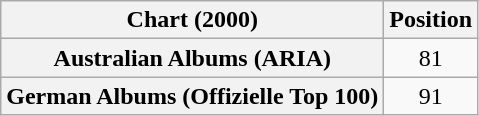<table class="wikitable sortable plainrowheaders" style="text-align:center">
<tr>
<th scope="col">Chart (2000)</th>
<th scope="col">Position</th>
</tr>
<tr>
<th scope="row">Australian Albums (ARIA)</th>
<td>81</td>
</tr>
<tr>
<th scope="row">German Albums (Offizielle Top 100)</th>
<td>91</td>
</tr>
</table>
